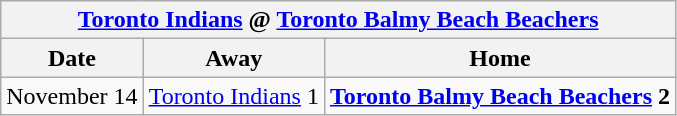<table class="wikitable">
<tr>
<th colspan=4><a href='#'>Toronto Indians</a> @ <a href='#'>Toronto Balmy Beach Beachers</a></th>
</tr>
<tr>
<th>Date</th>
<th>Away</th>
<th>Home</th>
</tr>
<tr>
<td>November 14</td>
<td><a href='#'>Toronto Indians</a> 1</td>
<td><strong><a href='#'>Toronto Balmy Beach Beachers</a> 2</strong></td>
</tr>
</table>
